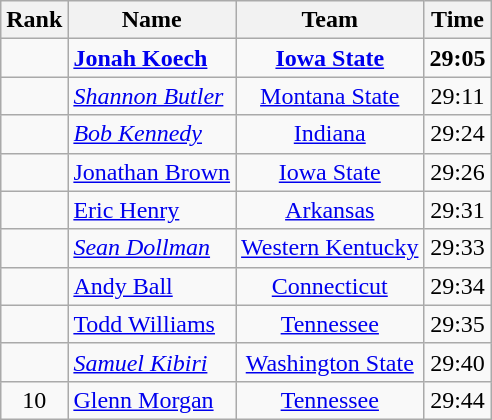<table class="wikitable sortable" style="text-align:center">
<tr>
<th>Rank</th>
<th>Name</th>
<th>Team</th>
<th>Time</th>
</tr>
<tr>
<td></td>
<td align=left> <strong><a href='#'>Jonah Koech</a></strong></td>
<td><strong><a href='#'>Iowa State</a></strong></td>
<td><strong>29:05</strong></td>
</tr>
<tr>
<td></td>
<td align=left><em><a href='#'>Shannon Butler</a></em></td>
<td><a href='#'>Montana State</a></td>
<td>29:11</td>
</tr>
<tr>
<td></td>
<td align=left><em><a href='#'>Bob Kennedy</a></em></td>
<td><a href='#'>Indiana</a></td>
<td>29:24</td>
</tr>
<tr>
<td></td>
<td align=left> <a href='#'>Jonathan Brown</a></td>
<td><a href='#'>Iowa State</a></td>
<td>29:26</td>
</tr>
<tr>
<td></td>
<td align=left><a href='#'>Eric Henry</a></td>
<td><a href='#'>Arkansas</a></td>
<td>29:31</td>
</tr>
<tr>
<td></td>
<td align=left> <em><a href='#'>Sean Dollman</a></em></td>
<td><a href='#'>Western Kentucky</a></td>
<td>29:33</td>
</tr>
<tr>
<td></td>
<td align=left><a href='#'>Andy Ball</a></td>
<td><a href='#'>Connecticut</a></td>
<td>29:34</td>
</tr>
<tr>
<td></td>
<td align=left><a href='#'>Todd Williams</a></td>
<td><a href='#'>Tennessee</a></td>
<td>29:35</td>
</tr>
<tr>
<td></td>
<td align=left> <em><a href='#'>Samuel Kibiri</a></em></td>
<td><a href='#'>Washington State</a></td>
<td>29:40</td>
</tr>
<tr>
<td>10</td>
<td align=left><a href='#'>Glenn Morgan</a></td>
<td><a href='#'>Tennessee</a></td>
<td>29:44</td>
</tr>
</table>
